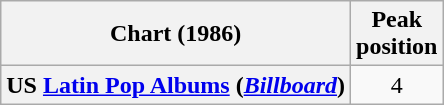<table class="wikitable sortable plainrowheaders" style="text-align:center">
<tr>
<th scope="col">Chart (1986)</th>
<th scope="col">Peak<br>position</th>
</tr>
<tr>
<th scope="row">US <a href='#'>Latin Pop Albums</a> (<em><a href='#'>Billboard</a></em>)</th>
<td>4</td>
</tr>
</table>
